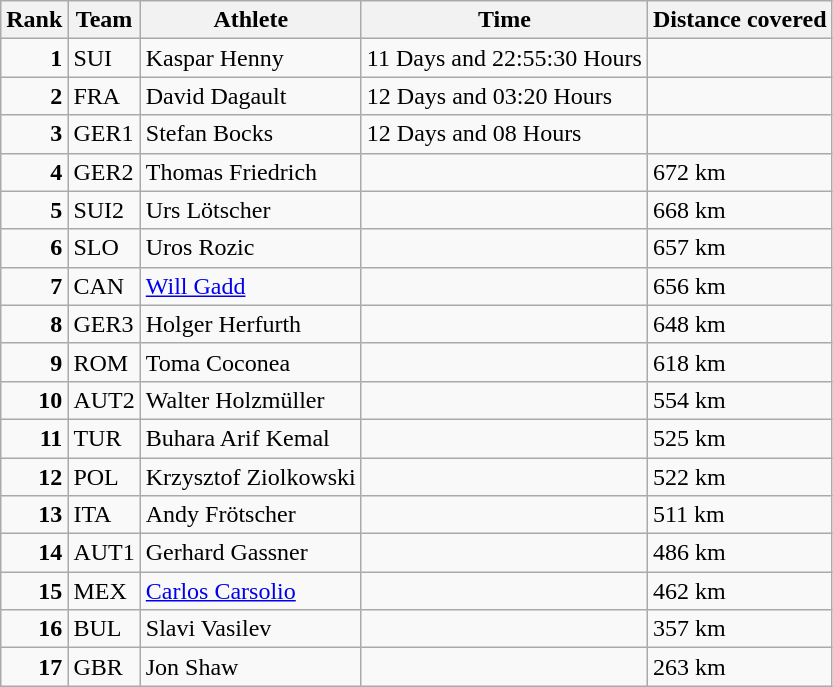<table class="wikitable">
<tr>
<th bgcolor="#EEEEEE" align="left">Rank</th>
<th bgcolor="#EEEEEE" align="left">Team</th>
<th bgcolor="#EEEEEE" align="left">Athlete</th>
<th bgcolor="#EEEEEE" align="left">Time</th>
<th bgcolor="#EEEEEE" align="left">Distance covered</th>
</tr>
<tr>
<td align="right"><strong>1</strong></td>
<td>SUI</td>
<td> Kaspar Henny</td>
<td>11 Days and 22:55:30 Hours</td>
<td></td>
</tr>
<tr>
<td align="right"><strong>2</strong></td>
<td>FRA</td>
<td> David Dagault</td>
<td>12 Days and 03:20 Hours</td>
<td></td>
</tr>
<tr>
<td align="right"><strong>3</strong></td>
<td>GER1</td>
<td> Stefan Bocks</td>
<td>12 Days and 08 Hours</td>
<td></td>
</tr>
<tr>
<td align="right"><strong>4</strong></td>
<td>GER2</td>
<td> Thomas Friedrich</td>
<td></td>
<td>672 km</td>
</tr>
<tr>
<td align="right"><strong>5</strong></td>
<td>SUI2</td>
<td> Urs Lötscher</td>
<td></td>
<td>668 km</td>
</tr>
<tr>
<td align="right"><strong>6</strong></td>
<td>SLO</td>
<td> Uros Rozic</td>
<td></td>
<td>657 km</td>
</tr>
<tr>
<td align="right"><strong>7</strong></td>
<td>CAN</td>
<td> <a href='#'>Will Gadd</a></td>
<td></td>
<td>656 km</td>
</tr>
<tr>
<td align="right"><strong>8</strong></td>
<td>GER3</td>
<td> Holger Herfurth</td>
<td></td>
<td>648 km</td>
</tr>
<tr>
<td align="right"><strong>9</strong></td>
<td>ROM</td>
<td> Toma Coconea</td>
<td></td>
<td>618 km</td>
</tr>
<tr>
<td align="right"><strong>10</strong></td>
<td>AUT2</td>
<td> Walter Holzmüller</td>
<td></td>
<td>554 km</td>
</tr>
<tr>
<td align="right"><strong>11</strong></td>
<td>TUR</td>
<td> Buhara Arif Kemal</td>
<td></td>
<td>525 km</td>
</tr>
<tr>
<td align="right"><strong>12</strong></td>
<td>POL</td>
<td> Krzysztof Ziolkowski</td>
<td></td>
<td>522 km</td>
</tr>
<tr>
<td align="right"><strong>13</strong></td>
<td>ITA</td>
<td> Andy Frötscher</td>
<td></td>
<td>511 km</td>
</tr>
<tr>
<td align="right"><strong>14</strong></td>
<td>AUT1</td>
<td> Gerhard Gassner</td>
<td></td>
<td>486 km</td>
</tr>
<tr>
<td align="right"><strong>15</strong></td>
<td>MEX</td>
<td> <a href='#'>Carlos Carsolio</a></td>
<td></td>
<td>462 km</td>
</tr>
<tr>
<td align="right"><strong>16</strong></td>
<td>BUL</td>
<td> Slavi Vasilev</td>
<td></td>
<td>357 km</td>
</tr>
<tr>
<td align="right"><strong>17</strong></td>
<td>GBR</td>
<td> Jon Shaw</td>
<td></td>
<td>263 km</td>
</tr>
</table>
